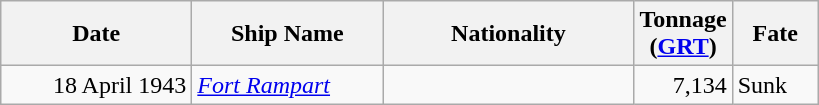<table class="wikitable sortable">
<tr>
<th width="120px">Date</th>
<th width="120px">Ship Name</th>
<th width="160px">Nationality</th>
<th width="25px">Tonnage (<a href='#'>GRT</a>)</th>
<th width="50px">Fate</th>
</tr>
<tr>
<td align="right">18 April 1943</td>
<td align="left"><a href='#'><em>Fort Rampart</em></a></td>
<td align="left"></td>
<td align="right">7,134</td>
<td align="left">Sunk</td>
</tr>
</table>
